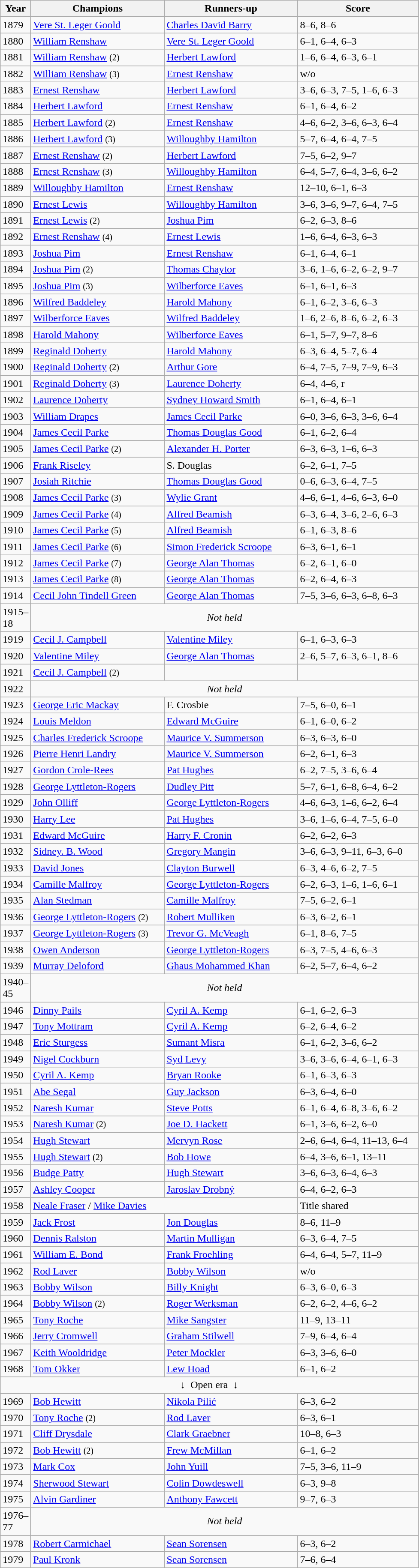<table class="sortable wikitable">
<tr>
<th style="width:40px">Year</th>
<th style="width:200px">Champions</th>
<th style="width:200px">Runners-up</th>
<th style="width:180px" class="unsortable">Score</th>
</tr>
<tr>
<td>1879</td>
<td> <a href='#'>Vere St. Leger Goold</a></td>
<td> <a href='#'>Charles David Barry</a></td>
<td>8–6, 8–6</td>
</tr>
<tr>
<td>1880</td>
<td> <a href='#'>William Renshaw</a></td>
<td> <a href='#'>Vere St. Leger Goold</a></td>
<td>6–1, 6–4, 6–3</td>
</tr>
<tr>
<td>1881</td>
<td> <a href='#'>William Renshaw</a> <small>(2)</small></td>
<td> <a href='#'>Herbert Lawford</a></td>
<td>1–6, 6–4, 6–3, 6–1</td>
</tr>
<tr>
<td>1882</td>
<td> <a href='#'>William Renshaw</a> <small>(3)</small></td>
<td> <a href='#'>Ernest Renshaw</a></td>
<td>w/o</td>
</tr>
<tr>
<td>1883</td>
<td> <a href='#'>Ernest Renshaw</a></td>
<td> <a href='#'>Herbert Lawford</a></td>
<td>3–6, 6–3, 7–5, 1–6, 6–3</td>
</tr>
<tr>
<td>1884</td>
<td> <a href='#'>Herbert Lawford</a></td>
<td> <a href='#'>Ernest Renshaw</a></td>
<td>6–1, 6–4, 6–2</td>
</tr>
<tr>
<td>1885</td>
<td> <a href='#'>Herbert Lawford</a> <small>(2)</small></td>
<td> <a href='#'>Ernest Renshaw</a></td>
<td>4–6, 6–2, 3–6, 6–3, 6–4</td>
</tr>
<tr>
<td>1886</td>
<td> <a href='#'>Herbert Lawford</a> <small>(3)</small></td>
<td> <a href='#'>Willoughby Hamilton</a></td>
<td>5–7, 6–4, 6–4, 7–5</td>
</tr>
<tr>
<td>1887</td>
<td> <a href='#'>Ernest Renshaw</a> <small>(2)</small></td>
<td> <a href='#'>Herbert Lawford</a></td>
<td>7–5, 6–2, 9–7</td>
</tr>
<tr>
<td>1888</td>
<td> <a href='#'>Ernest Renshaw</a> <small>(3)</small></td>
<td> <a href='#'>Willoughby Hamilton</a></td>
<td>6–4, 5–7, 6–4, 3–6, 6–2</td>
</tr>
<tr>
<td>1889</td>
<td> <a href='#'>Willoughby Hamilton</a></td>
<td> <a href='#'>Ernest Renshaw</a></td>
<td>12–10, 6–1, 6–3</td>
</tr>
<tr>
<td>1890</td>
<td> <a href='#'>Ernest Lewis</a></td>
<td> <a href='#'>Willoughby Hamilton</a></td>
<td>3–6, 3–6, 9–7, 6–4, 7–5</td>
</tr>
<tr>
<td>1891</td>
<td> <a href='#'>Ernest Lewis</a> <small>(2)</small></td>
<td> <a href='#'>Joshua Pim</a></td>
<td>6–2, 6–3, 8–6</td>
</tr>
<tr>
<td>1892</td>
<td> <a href='#'>Ernest Renshaw</a> <small>(4)</small></td>
<td> <a href='#'>Ernest Lewis</a></td>
<td>1–6, 6–4, 6–3, 6–3</td>
</tr>
<tr>
<td>1893 </td>
<td> <a href='#'>Joshua Pim</a></td>
<td> <a href='#'>Ernest Renshaw</a></td>
<td>6–1, 6–4, 6–1</td>
</tr>
<tr>
<td>1894</td>
<td> <a href='#'>Joshua Pim</a> <small>(2)</small></td>
<td> <a href='#'>Thomas Chaytor</a></td>
<td>3–6, 1–6, 6–2, 6–2, 9–7</td>
</tr>
<tr>
<td>1895</td>
<td> <a href='#'>Joshua Pim</a> <small>(3)</small></td>
<td> <a href='#'>Wilberforce Eaves</a></td>
<td>6–1, 6–1, 6–3</td>
</tr>
<tr>
<td>1896</td>
<td> <a href='#'>Wilfred Baddeley</a></td>
<td> <a href='#'>Harold Mahony</a></td>
<td>6–1, 6–2, 3–6, 6–3</td>
</tr>
<tr>
<td>1897 </td>
<td> <a href='#'>Wilberforce Eaves</a></td>
<td> <a href='#'>Wilfred Baddeley</a></td>
<td>1–6, 2–6, 8–6, 6–2, 6–3</td>
</tr>
<tr>
<td>1898</td>
<td> <a href='#'>Harold Mahony</a></td>
<td> <a href='#'>Wilberforce Eaves</a></td>
<td>6–1, 5–7, 9–7, 8–6</td>
</tr>
<tr>
<td>1899</td>
<td> <a href='#'>Reginald Doherty</a></td>
<td> <a href='#'>Harold Mahony</a></td>
<td>6–3, 6–4, 5–7, 6–4</td>
</tr>
<tr>
<td>1900</td>
<td> <a href='#'>Reginald Doherty</a> <small>(2)</small></td>
<td> <a href='#'>Arthur Gore</a></td>
<td>6–4, 7–5, 7–9, 7–9, 6–3</td>
</tr>
<tr>
<td>1901</td>
<td> <a href='#'>Reginald Doherty</a> <small>(3)</small></td>
<td> <a href='#'>Laurence Doherty</a></td>
<td>6–4, 4–6, r</td>
</tr>
<tr>
<td>1902</td>
<td> <a href='#'>Laurence Doherty</a></td>
<td> <a href='#'>Sydney Howard Smith</a></td>
<td>6–1, 6–4, 6–1</td>
</tr>
<tr>
<td>1903</td>
<td> <a href='#'>William Drapes</a></td>
<td> <a href='#'>James Cecil Parke</a></td>
<td>6–0, 3–6, 6–3, 3–6, 6–4</td>
</tr>
<tr>
<td>1904</td>
<td> <a href='#'>James Cecil Parke</a></td>
<td> <a href='#'>Thomas Douglas Good</a></td>
<td>6–1, 6–2, 6–4</td>
</tr>
<tr>
<td>1905</td>
<td> <a href='#'>James Cecil Parke</a> <small>(2)</small></td>
<td> <a href='#'>Alexander H. Porter</a></td>
<td>6–3, 6–3, 1–6, 6–3</td>
</tr>
<tr>
<td>1906</td>
<td> <a href='#'>Frank Riseley</a></td>
<td>  S. Douglas</td>
<td>6–2, 6–1, 7–5</td>
</tr>
<tr>
<td>1907</td>
<td> <a href='#'>Josiah Ritchie</a></td>
<td> <a href='#'>Thomas Douglas Good</a></td>
<td>0–6, 6–3, 6–4, 7–5</td>
</tr>
<tr>
<td>1908</td>
<td> <a href='#'>James Cecil Parke</a> <small>(3)</small></td>
<td> <a href='#'>Wylie Grant</a></td>
<td>4–6, 6–1, 4–6, 6–3, 6–0</td>
</tr>
<tr>
<td>1909</td>
<td> <a href='#'>James Cecil Parke</a> <small>(4)</small></td>
<td> <a href='#'>Alfred Beamish</a></td>
<td>6–3, 6–4, 3–6, 2–6, 6–3</td>
</tr>
<tr>
<td>1910</td>
<td> <a href='#'>James Cecil Parke</a> <small>(5)</small></td>
<td> <a href='#'>Alfred Beamish</a></td>
<td>6–1, 6–3, 8–6</td>
</tr>
<tr>
<td>1911</td>
<td> <a href='#'>James Cecil Parke</a> <small>(6)</small></td>
<td> <a href='#'>Simon Frederick Scroope</a></td>
<td>6–3, 6–1, 6–1</td>
</tr>
<tr>
<td>1912</td>
<td> <a href='#'>James Cecil Parke</a> <small>(7)</small></td>
<td> <a href='#'>George Alan Thomas</a></td>
<td>6–2, 6–1, 6–0</td>
</tr>
<tr>
<td>1913</td>
<td> <a href='#'>James Cecil Parke</a> <small>(8)</small></td>
<td> <a href='#'>George Alan Thomas</a></td>
<td>6–2, 6–4, 6–3</td>
</tr>
<tr>
<td>1914</td>
<td> <a href='#'>Cecil John Tindell Green</a></td>
<td> <a href='#'>George Alan Thomas</a></td>
<td>7–5, 3–6, 6–3, 6–8, 6–3</td>
</tr>
<tr>
<td>1915–18</td>
<td colspan="4"  style="text-align:center;"><em>Not held</em></td>
</tr>
<tr>
<td>1919</td>
<td> <a href='#'>Cecil J. Campbell</a></td>
<td> <a href='#'>Valentine Miley</a></td>
<td>6–1, 6–3, 6–3</td>
</tr>
<tr>
<td>1920</td>
<td> <a href='#'>Valentine Miley</a></td>
<td> <a href='#'>George Alan Thomas</a></td>
<td>2–6, 5–7, 6–3, 6–1, 8–6</td>
</tr>
<tr>
<td>1921</td>
<td> <a href='#'>Cecil J. Campbell</a> <small>(2)</small></td>
<td></td>
<td></td>
</tr>
<tr>
<td>1922</td>
<td colspan="3"  style="text-align:center;"><em>Not held</em></td>
</tr>
<tr>
<td>1923</td>
<td> <a href='#'>George Eric Mackay</a></td>
<td> F. Crosbie</td>
<td>7–5, 6–0, 6–1</td>
</tr>
<tr>
<td>1924</td>
<td> <a href='#'>Louis Meldon</a></td>
<td> <a href='#'>Edward McGuire</a></td>
<td>6–1, 6–0, 6–2</td>
</tr>
<tr>
<td>1925</td>
<td> <a href='#'>Charles Frederick Scroope</a></td>
<td> <a href='#'>Maurice V. Summerson</a></td>
<td>6–3, 6–3, 6–0</td>
</tr>
<tr>
<td>1926</td>
<td> <a href='#'>Pierre Henri Landry</a></td>
<td> <a href='#'>Maurice V. Summerson</a></td>
<td>6–2, 6–1, 6–3</td>
</tr>
<tr>
<td>1927</td>
<td> <a href='#'>Gordon Crole-Rees</a></td>
<td> <a href='#'>Pat Hughes</a></td>
<td>6–2, 7–5, 3–6, 6–4</td>
</tr>
<tr>
<td>1928</td>
<td> <a href='#'>George Lyttleton-Rogers</a></td>
<td> <a href='#'>Dudley Pitt</a></td>
<td>5–7, 6–1, 6–8, 6–4, 6–2</td>
</tr>
<tr>
<td>1929</td>
<td> <a href='#'>John Olliff</a></td>
<td> <a href='#'>George Lyttleton-Rogers</a></td>
<td>4–6, 6–3, 1–6, 6–2, 6–4</td>
</tr>
<tr>
<td>1930</td>
<td> <a href='#'>Harry Lee</a></td>
<td> <a href='#'>Pat Hughes</a></td>
<td>3–6, 1–6, 6–4, 7–5, 6–0</td>
</tr>
<tr>
<td>1931</td>
<td> <a href='#'>Edward McGuire</a></td>
<td> <a href='#'>Harry F. Cronin</a></td>
<td>6–2, 6–2, 6–3</td>
</tr>
<tr>
<td>1932</td>
<td> <a href='#'>Sidney. B. Wood</a></td>
<td> <a href='#'>Gregory Mangin</a></td>
<td>3–6, 6–3, 9–11, 6–3, 6–0</td>
</tr>
<tr>
<td>1933</td>
<td> <a href='#'>David Jones</a></td>
<td> <a href='#'>Clayton Burwell</a></td>
<td>6–3, 4–6, 6–2, 7–5</td>
</tr>
<tr>
<td>1934</td>
<td> <a href='#'>Camille Malfroy</a></td>
<td> <a href='#'>George Lyttleton-Rogers</a></td>
<td>6–2, 6–3, 1–6, 1–6, 6–1</td>
</tr>
<tr>
<td>1935</td>
<td> <a href='#'>Alan Stedman</a></td>
<td> <a href='#'>Camille Malfroy</a></td>
<td>7–5, 6–2, 6–1</td>
</tr>
<tr>
<td>1936</td>
<td> <a href='#'>George Lyttleton-Rogers</a> <small>(2)</small></td>
<td> <a href='#'>Robert Mulliken</a></td>
<td>6–3, 6–2, 6–1</td>
</tr>
<tr>
<td>1937</td>
<td> <a href='#'>George Lyttleton-Rogers</a> <small>(3)</small></td>
<td> <a href='#'>Trevor G. McVeagh</a></td>
<td>6–1, 8–6, 7–5</td>
</tr>
<tr>
<td>1938</td>
<td> <a href='#'>Owen Anderson</a></td>
<td> <a href='#'>George Lyttleton-Rogers</a></td>
<td>6–3, 7–5, 4–6, 6–3</td>
</tr>
<tr>
<td>1939</td>
<td> <a href='#'>Murray Deloford</a></td>
<td> <a href='#'>Ghaus Mohammed Khan</a></td>
<td>6–2, 5–7, 6–4, 6–2</td>
</tr>
<tr>
<td>1940–45</td>
<td colspan="4"  style="text-align:center;"><em>Not held</em></td>
</tr>
<tr>
<td>1946</td>
<td> <a href='#'>Dinny Pails</a></td>
<td> <a href='#'>Cyril A. Kemp</a></td>
<td>6–1, 6–2, 6–3</td>
</tr>
<tr>
<td>1947</td>
<td> <a href='#'>Tony Mottram</a></td>
<td> <a href='#'>Cyril A. Kemp</a></td>
<td>6–2, 6–4, 6–2</td>
</tr>
<tr>
<td>1948</td>
<td> <a href='#'>Eric Sturgess</a></td>
<td> <a href='#'>Sumant Misra</a></td>
<td>6–1, 6–2, 3–6, 6–2</td>
</tr>
<tr>
<td>1949</td>
<td> <a href='#'>Nigel Cockburn</a></td>
<td> <a href='#'>Syd Levy</a></td>
<td>3–6, 3–6, 6–4, 6–1, 6–3</td>
</tr>
<tr>
<td>1950</td>
<td> <a href='#'>Cyril A. Kemp</a></td>
<td> <a href='#'>Bryan Rooke</a></td>
<td>6–1, 6–3, 6–3</td>
</tr>
<tr>
<td>1951</td>
<td> <a href='#'>Abe Segal</a></td>
<td> <a href='#'>Guy Jackson</a></td>
<td>6–3, 6–4, 6–0</td>
</tr>
<tr>
<td>1952</td>
<td> <a href='#'>Naresh Kumar</a></td>
<td> <a href='#'>Steve Potts</a></td>
<td>6–1, 6–4, 6–8, 3–6, 6–2</td>
</tr>
<tr>
<td>1953</td>
<td> <a href='#'>Naresh Kumar</a> <small>(2)</small></td>
<td> <a href='#'>Joe D. Hackett</a></td>
<td>6–1, 3–6, 6–2, 6–0</td>
</tr>
<tr>
<td>1954</td>
<td> <a href='#'>Hugh Stewart</a></td>
<td> <a href='#'>Mervyn Rose</a></td>
<td>2–6, 6–4, 6–4, 11–13, 6–4</td>
</tr>
<tr>
<td>1955</td>
<td> <a href='#'>Hugh Stewart</a> <small>(2)</small></td>
<td> <a href='#'>Bob Howe</a></td>
<td>6–4, 3–6, 6–1, 13–11</td>
</tr>
<tr>
<td>1956</td>
<td> <a href='#'>Budge Patty</a></td>
<td> <a href='#'>Hugh Stewart</a></td>
<td>3–6, 6–3, 6–4, 6–3</td>
</tr>
<tr>
<td>1957</td>
<td> <a href='#'>Ashley Cooper</a></td>
<td> <a href='#'>Jaroslav Drobný</a></td>
<td>6–4, 6–2, 6–3</td>
</tr>
<tr>
<td>1958</td>
<td colspan=2> <a href='#'>Neale Fraser</a> / <a href='#'>Mike Davies</a></td>
<td>Title shared</td>
</tr>
<tr>
<td>1959</td>
<td> <a href='#'>Jack Frost</a></td>
<td> <a href='#'>Jon Douglas</a></td>
<td>8–6, 11–9</td>
</tr>
<tr>
<td>1960</td>
<td> <a href='#'>Dennis Ralston</a></td>
<td> <a href='#'>Martin Mulligan</a></td>
<td>6–3, 6–4, 7–5</td>
</tr>
<tr>
<td>1961</td>
<td> <a href='#'>William E. Bond</a></td>
<td> <a href='#'>Frank Froehling</a></td>
<td>6–4, 6–4, 5–7, 11–9</td>
</tr>
<tr>
<td>1962</td>
<td> <a href='#'>Rod Laver</a></td>
<td> <a href='#'>Bobby Wilson</a></td>
<td>w/o</td>
</tr>
<tr>
<td>1963</td>
<td> <a href='#'>Bobby Wilson</a></td>
<td> <a href='#'>Billy Knight</a></td>
<td>6–3, 6–0, 6–3</td>
</tr>
<tr>
<td>1964</td>
<td> <a href='#'>Bobby Wilson</a> <small>(2)</small></td>
<td> <a href='#'>Roger Werksman</a></td>
<td>6–2, 6–2, 4–6, 6–2</td>
</tr>
<tr>
<td>1965</td>
<td> <a href='#'>Tony Roche</a></td>
<td> <a href='#'>Mike Sangster</a></td>
<td>11–9, 13–11</td>
</tr>
<tr>
<td>1966</td>
<td> <a href='#'>Jerry Cromwell</a></td>
<td> <a href='#'>Graham Stilwell</a></td>
<td>7–9, 6–4, 6–4</td>
</tr>
<tr>
<td>1967</td>
<td> <a href='#'>Keith Wooldridge</a></td>
<td> <a href='#'>Peter Mockler</a></td>
<td>6–3, 3–6, 6–0</td>
</tr>
<tr>
<td>1968</td>
<td> <a href='#'>Tom Okker</a></td>
<td> <a href='#'>Lew Hoad</a></td>
<td>6–1, 6–2</td>
</tr>
<tr>
<td colspan="4" align="center">↓  Open era  ↓</td>
</tr>
<tr>
<td>1969</td>
<td> <a href='#'>Bob Hewitt</a></td>
<td> <a href='#'>Nikola Pilić</a></td>
<td>6–3, 6–2</td>
</tr>
<tr>
<td>1970</td>
<td> <a href='#'>Tony Roche</a> <small>(2)</small></td>
<td> <a href='#'>Rod Laver</a></td>
<td>6–3, 6–1</td>
</tr>
<tr>
<td>1971</td>
<td> <a href='#'>Cliff Drysdale</a></td>
<td> <a href='#'>Clark Graebner</a></td>
<td>10–8, 6–3</td>
</tr>
<tr>
<td>1972</td>
<td> <a href='#'>Bob Hewitt</a> <small>(2)</small></td>
<td> <a href='#'>Frew McMillan</a></td>
<td>6–1, 6–2</td>
</tr>
<tr>
<td>1973</td>
<td> <a href='#'>Mark Cox</a></td>
<td> <a href='#'>John Yuill</a></td>
<td>7–5, 3–6, 11–9</td>
</tr>
<tr>
<td>1974</td>
<td> <a href='#'>Sherwood Stewart</a></td>
<td> <a href='#'>Colin Dowdeswell</a></td>
<td>6–3, 9–8</td>
</tr>
<tr>
<td>1975</td>
<td> <a href='#'>Alvin Gardiner</a></td>
<td> <a href='#'>Anthony Fawcett</a></td>
<td>9–7, 6–3</td>
</tr>
<tr>
<td>1976–77</td>
<td colspan="4"  style="text-align:center;"><em>Not held</em></td>
</tr>
<tr>
<td>1978</td>
<td> <a href='#'>Robert Carmichael</a></td>
<td> <a href='#'>Sean Sorensen</a></td>
<td>6–3, 6–2</td>
</tr>
<tr>
<td>1979</td>
<td> <a href='#'>Paul Kronk</a></td>
<td> <a href='#'>Sean Sorensen</a></td>
<td>7–6, 6–4</td>
</tr>
</table>
